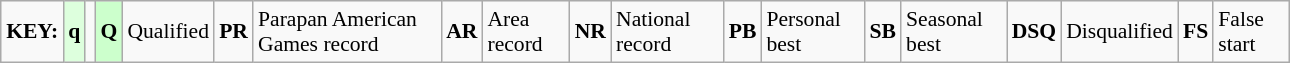<table class="wikitable" style="margin:0.5em auto; font-size:90%;position:relative;" width=68%>
<tr>
<td><strong>KEY:</strong></td>
<td bgcolor=ddffdd align=center><strong>q</strong></td>
<td></td>
<td bgcolor=ccffcc align=center><strong>Q</strong></td>
<td>Qualified</td>
<td align=center><strong>PR</strong></td>
<td>Parapan American Games record</td>
<td align=center><strong>AR</strong></td>
<td>Area record</td>
<td align=center><strong>NR</strong></td>
<td>National record</td>
<td align=center><strong>PB</strong></td>
<td>Personal best</td>
<td align=center><strong>SB</strong></td>
<td>Seasonal best</td>
<td align=center><strong>DSQ</strong></td>
<td>Disqualified</td>
<td align=center><strong>FS</strong></td>
<td>False start</td>
</tr>
</table>
